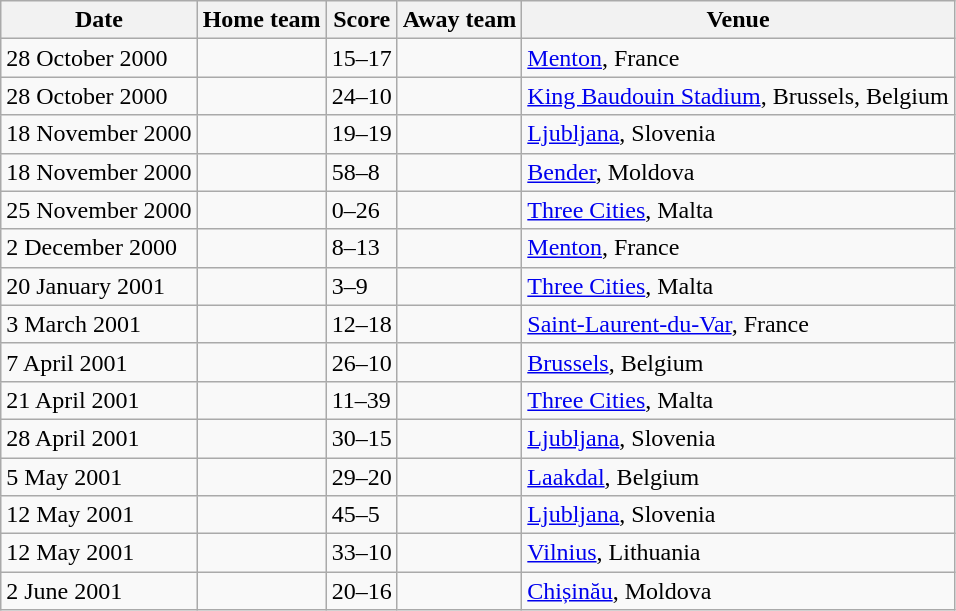<table class="wikitable">
<tr>
<th>Date</th>
<th>Home team</th>
<th>Score</th>
<th>Away team</th>
<th>Venue</th>
</tr>
<tr>
<td>28 October 2000</td>
<td></td>
<td>15–17</td>
<td><strong></strong></td>
<td><a href='#'>Menton</a>, France</td>
</tr>
<tr>
<td>28 October 2000</td>
<td><strong></strong></td>
<td>24–10</td>
<td></td>
<td><a href='#'>King Baudouin Stadium</a>, Brussels, Belgium</td>
</tr>
<tr>
<td>18 November 2000</td>
<td></td>
<td>19–19</td>
<td></td>
<td><a href='#'>Ljubljana</a>, Slovenia</td>
</tr>
<tr>
<td>18 November 2000</td>
<td><strong></strong></td>
<td>58–8</td>
<td></td>
<td><a href='#'>Bender</a>, Moldova</td>
</tr>
<tr>
<td>25 November 2000</td>
<td></td>
<td>0–26</td>
<td><strong></strong></td>
<td><a href='#'>Three Cities</a>, Malta</td>
</tr>
<tr>
<td>2 December 2000</td>
<td></td>
<td>8–13</td>
<td><strong></strong></td>
<td><a href='#'>Menton</a>, France</td>
</tr>
<tr>
<td>20 January 2001</td>
<td></td>
<td>3–9</td>
<td><strong></strong></td>
<td><a href='#'>Three Cities</a>, Malta</td>
</tr>
<tr>
<td>3 March 2001</td>
<td></td>
<td>12–18</td>
<td><strong></strong></td>
<td><a href='#'>Saint-Laurent-du-Var</a>, France</td>
</tr>
<tr>
<td>7 April 2001</td>
<td><strong></strong></td>
<td>26–10</td>
<td></td>
<td><a href='#'>Brussels</a>, Belgium</td>
</tr>
<tr>
<td>21 April 2001</td>
<td></td>
<td>11–39</td>
<td><strong></strong></td>
<td><a href='#'>Three Cities</a>, Malta</td>
</tr>
<tr>
<td>28 April 2001</td>
<td><strong></strong></td>
<td>30–15</td>
<td></td>
<td><a href='#'>Ljubljana</a>, Slovenia</td>
</tr>
<tr>
<td>5 May 2001</td>
<td><strong></strong></td>
<td>29–20</td>
<td></td>
<td><a href='#'>Laakdal</a>, Belgium</td>
</tr>
<tr>
<td>12 May 2001</td>
<td><strong></strong></td>
<td>45–5</td>
<td></td>
<td><a href='#'>Ljubljana</a>, Slovenia</td>
</tr>
<tr>
<td>12 May 2001</td>
<td><strong></strong></td>
<td>33–10</td>
<td></td>
<td><a href='#'>Vilnius</a>, Lithuania</td>
</tr>
<tr>
<td>2 June 2001</td>
<td><strong></strong></td>
<td>20–16</td>
<td></td>
<td><a href='#'>Chișinău</a>, Moldova</td>
</tr>
</table>
